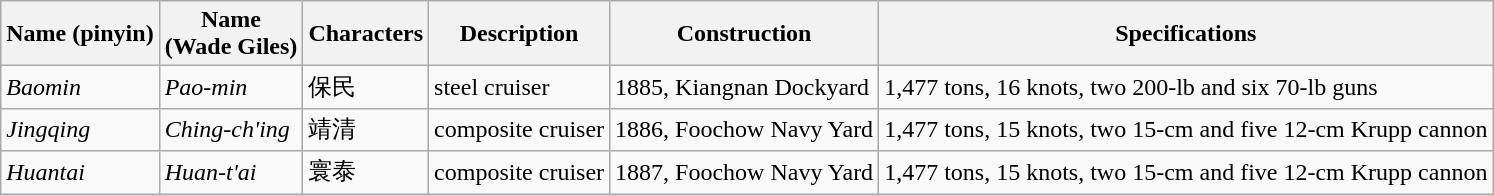<table class="wikitable">
<tr>
<th>Name (pinyin)</th>
<th>Name<br>(Wade Giles)</th>
<th>Characters</th>
<th>Description</th>
<th>Construction</th>
<th>Specifications</th>
</tr>
<tr>
<td><em>Baomin</em></td>
<td><em>Pao-min</em></td>
<td>保民</td>
<td>steel cruiser</td>
<td>1885, Kiangnan Dockyard</td>
<td>1,477 tons, 16 knots, two 200-lb and six 70-lb guns</td>
</tr>
<tr>
<td><em>Jingqing</em></td>
<td><em>Ching-ch'ing</em></td>
<td>靖清</td>
<td>composite cruiser</td>
<td>1886, Foochow Navy Yard</td>
<td>1,477 tons, 15 knots, two 15-cm and five 12-cm Krupp cannon</td>
</tr>
<tr>
<td><em>Huantai</em></td>
<td><em>Huan-t'ai</em></td>
<td>寰泰</td>
<td>composite cruiser</td>
<td>1887, Foochow Navy Yard</td>
<td>1,477 tons, 15 knots, two 15-cm and five 12-cm Krupp cannon</td>
</tr>
</table>
